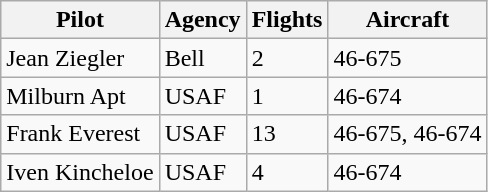<table class="wikitable">
<tr>
<th>Pilot</th>
<th>Agency</th>
<th>Flights</th>
<th>Aircraft</th>
</tr>
<tr>
<td>Jean Ziegler</td>
<td>Bell</td>
<td>2</td>
<td>46-675</td>
</tr>
<tr>
<td>Milburn Apt</td>
<td>USAF</td>
<td>1</td>
<td>46-674</td>
</tr>
<tr>
<td>Frank Everest</td>
<td>USAF</td>
<td>13</td>
<td>46-675, 46-674</td>
</tr>
<tr>
<td>Iven Kincheloe</td>
<td>USAF</td>
<td>4</td>
<td>46-674</td>
</tr>
</table>
